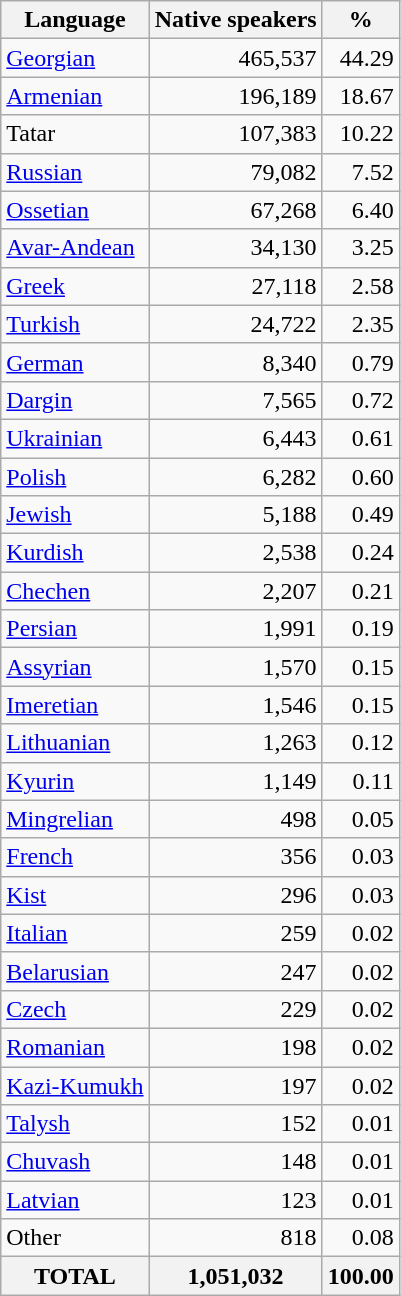<table class="wikitable sortable">
<tr>
<th>Language</th>
<th>Native speakers</th>
<th>%</th>
</tr>
<tr>
<td><a href='#'>Georgian</a></td>
<td align="right">465,537</td>
<td align="right">44.29</td>
</tr>
<tr>
<td><a href='#'>Armenian</a></td>
<td align="right">196,189</td>
<td align="right">18.67</td>
</tr>
<tr>
<td>Tatar</td>
<td align="right">107,383</td>
<td align="right">10.22</td>
</tr>
<tr>
<td><a href='#'>Russian</a></td>
<td align="right">79,082</td>
<td align="right">7.52</td>
</tr>
<tr>
<td><a href='#'>Ossetian</a></td>
<td align="right">67,268</td>
<td align="right">6.40</td>
</tr>
<tr>
<td><a href='#'>Avar-Andean</a></td>
<td align="right">34,130</td>
<td align="right">3.25</td>
</tr>
<tr>
<td><a href='#'>Greek</a></td>
<td align="right">27,118</td>
<td align="right">2.58</td>
</tr>
<tr>
<td><a href='#'>Turkish</a></td>
<td align="right">24,722</td>
<td align="right">2.35</td>
</tr>
<tr>
<td><a href='#'>German</a></td>
<td align="right">8,340</td>
<td align="right">0.79</td>
</tr>
<tr>
<td><a href='#'>Dargin</a></td>
<td align="right">7,565</td>
<td align="right">0.72</td>
</tr>
<tr>
<td><a href='#'>Ukrainian</a></td>
<td align="right">6,443</td>
<td align="right">0.61</td>
</tr>
<tr>
<td><a href='#'>Polish</a></td>
<td align="right">6,282</td>
<td align="right">0.60</td>
</tr>
<tr>
<td><a href='#'>Jewish</a></td>
<td align="right">5,188</td>
<td align="right">0.49</td>
</tr>
<tr>
<td><a href='#'>Kurdish</a></td>
<td align="right">2,538</td>
<td align="right">0.24</td>
</tr>
<tr>
<td><a href='#'>Chechen</a></td>
<td align="right">2,207</td>
<td align="right">0.21</td>
</tr>
<tr>
<td><a href='#'>Persian</a></td>
<td align="right">1,991</td>
<td align="right">0.19</td>
</tr>
<tr>
<td><a href='#'>Assyrian</a></td>
<td align="right">1,570</td>
<td align="right">0.15</td>
</tr>
<tr>
<td><a href='#'>Imeretian</a></td>
<td align="right">1,546</td>
<td align="right">0.15</td>
</tr>
<tr>
<td><a href='#'>Lithuanian</a></td>
<td align="right">1,263</td>
<td align="right">0.12</td>
</tr>
<tr>
<td><a href='#'>Kyurin</a></td>
<td align="right">1,149</td>
<td align="right">0.11</td>
</tr>
<tr>
<td><a href='#'>Mingrelian</a></td>
<td align="right">498</td>
<td align="right">0.05</td>
</tr>
<tr>
<td><a href='#'>French</a></td>
<td align="right">356</td>
<td align="right">0.03</td>
</tr>
<tr>
<td><a href='#'>Kist</a></td>
<td align="right">296</td>
<td align="right">0.03</td>
</tr>
<tr>
<td><a href='#'>Italian</a></td>
<td align="right">259</td>
<td align="right">0.02</td>
</tr>
<tr>
<td><a href='#'>Belarusian</a></td>
<td align="right">247</td>
<td align="right">0.02</td>
</tr>
<tr>
<td><a href='#'>Czech</a></td>
<td align="right">229</td>
<td align="right">0.02</td>
</tr>
<tr>
<td><a href='#'>Romanian</a></td>
<td align="right">198</td>
<td align="right">0.02</td>
</tr>
<tr>
<td><a href='#'>Kazi-Kumukh</a></td>
<td align="right">197</td>
<td align="right">0.02</td>
</tr>
<tr>
<td><a href='#'>Talysh</a></td>
<td align="right">152</td>
<td align="right">0.01</td>
</tr>
<tr>
<td><a href='#'>Chuvash</a></td>
<td align="right">148</td>
<td align="right">0.01</td>
</tr>
<tr>
<td><a href='#'>Latvian</a></td>
<td align="right">123</td>
<td align="right">0.01</td>
</tr>
<tr>
<td>Other</td>
<td align="right">818</td>
<td align="right">0.08</td>
</tr>
<tr>
<th>TOTAL</th>
<th>1,051,032</th>
<th>100.00</th>
</tr>
</table>
